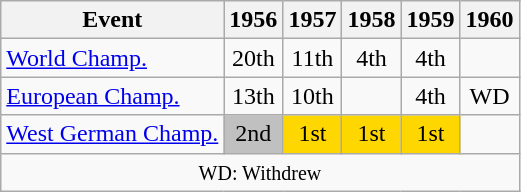<table class="wikitable" style="text-align:center">
<tr>
<th>Event</th>
<th>1956</th>
<th>1957</th>
<th>1958</th>
<th>1959</th>
<th>1960</th>
</tr>
<tr>
<td align=left><a href='#'>World Champ.</a></td>
<td>20th</td>
<td>11th</td>
<td>4th</td>
<td>4th</td>
<td></td>
</tr>
<tr>
<td align=left><a href='#'>European Champ.</a></td>
<td>13th</td>
<td>10th</td>
<td></td>
<td>4th</td>
<td>WD</td>
</tr>
<tr>
<td align=left><a href='#'>West German Champ.</a></td>
<td bgcolor=silver>2nd</td>
<td bgcolor=gold>1st</td>
<td bgcolor=gold>1st</td>
<td bgcolor=gold>1st</td>
<td></td>
</tr>
<tr>
<td colspan=6 align=center><small> WD: Withdrew </small></td>
</tr>
</table>
